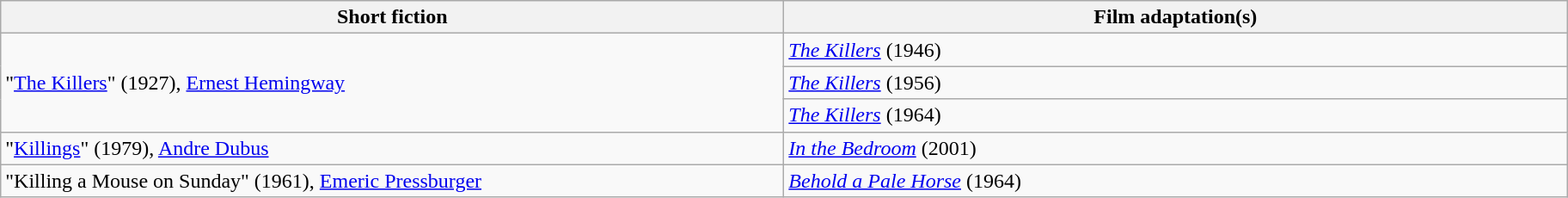<table class="wikitable">
<tr>
<th width="600">Short fiction</th>
<th width="600">Film adaptation(s)</th>
</tr>
<tr>
<td rowspan="3">"<a href='#'>The Killers</a>" (1927), <a href='#'>Ernest Hemingway</a></td>
<td><em><a href='#'>The Killers</a></em> (1946)</td>
</tr>
<tr>
<td><em><a href='#'>The Killers</a></em> (1956)</td>
</tr>
<tr>
<td><em><a href='#'>The Killers</a></em> (1964)</td>
</tr>
<tr>
<td>"<a href='#'>Killings</a>" (1979), <a href='#'>Andre Dubus</a></td>
<td><em><a href='#'>In the Bedroom</a></em> (2001)</td>
</tr>
<tr>
<td>"Killing a Mouse on Sunday" (1961), <a href='#'>Emeric Pressburger</a></td>
<td><em><a href='#'>Behold a Pale Horse</a></em> (1964)</td>
</tr>
</table>
